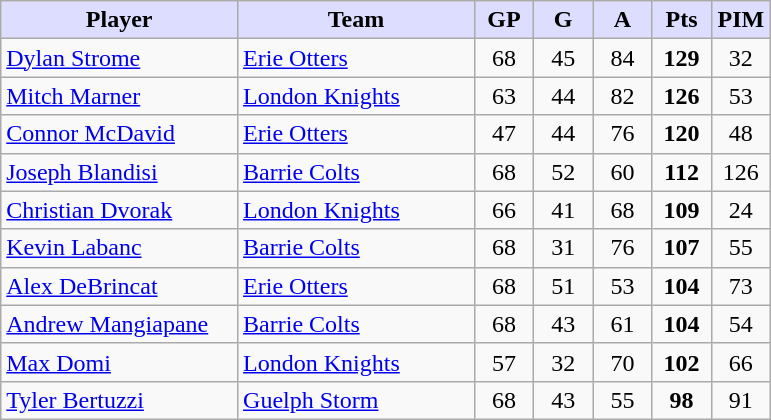<table class="wikitable" style="text-align:center">
<tr>
<th style="background:#ddf; width:30%;">Player</th>
<th style="background:#ddf; width:30%;">Team</th>
<th style="background:#ddf; width:7.5%;">GP</th>
<th style="background:#ddf; width:7.5%;">G</th>
<th style="background:#ddf; width:7.5%;">A</th>
<th style="background:#ddf; width:7.5%;">Pts</th>
<th style="background:#ddf; width:7.5%;">PIM</th>
</tr>
<tr>
<td align=left><a href='#'>Dylan Strome</a></td>
<td align=left><a href='#'>Erie Otters</a></td>
<td>68</td>
<td>45</td>
<td>84</td>
<td><strong>129</strong></td>
<td>32</td>
</tr>
<tr>
<td align=left><a href='#'>Mitch Marner</a></td>
<td align=left><a href='#'>London Knights</a></td>
<td>63</td>
<td>44</td>
<td>82</td>
<td><strong>126</strong></td>
<td>53</td>
</tr>
<tr>
<td align=left><a href='#'>Connor McDavid</a></td>
<td align=left><a href='#'>Erie Otters</a></td>
<td>47</td>
<td>44</td>
<td>76</td>
<td><strong>120</strong></td>
<td>48</td>
</tr>
<tr>
<td align=left><a href='#'>Joseph Blandisi</a></td>
<td align=left><a href='#'>Barrie Colts</a></td>
<td>68</td>
<td>52</td>
<td>60</td>
<td><strong>112</strong></td>
<td>126</td>
</tr>
<tr>
<td align=left><a href='#'>Christian Dvorak</a></td>
<td align=left><a href='#'>London Knights</a></td>
<td>66</td>
<td>41</td>
<td>68</td>
<td><strong>109</strong></td>
<td>24</td>
</tr>
<tr>
<td align=left><a href='#'>Kevin Labanc</a></td>
<td align=left><a href='#'>Barrie Colts</a></td>
<td>68</td>
<td>31</td>
<td>76</td>
<td><strong>107</strong></td>
<td>55</td>
</tr>
<tr>
<td align=left><a href='#'>Alex DeBrincat</a></td>
<td align=left><a href='#'>Erie Otters</a></td>
<td>68</td>
<td>51</td>
<td>53</td>
<td><strong>104</strong></td>
<td>73</td>
</tr>
<tr>
<td align=left><a href='#'>Andrew Mangiapane</a></td>
<td align=left><a href='#'>Barrie Colts</a></td>
<td>68</td>
<td>43</td>
<td>61</td>
<td><strong>104</strong></td>
<td>54</td>
</tr>
<tr>
<td align=left><a href='#'>Max Domi</a></td>
<td align=left><a href='#'>London Knights</a></td>
<td>57</td>
<td>32</td>
<td>70</td>
<td><strong>102</strong></td>
<td>66</td>
</tr>
<tr>
<td align=left><a href='#'>Tyler Bertuzzi</a></td>
<td align=left><a href='#'>Guelph Storm</a></td>
<td>68</td>
<td>43</td>
<td>55</td>
<td><strong>98</strong></td>
<td>91</td>
</tr>
</table>
